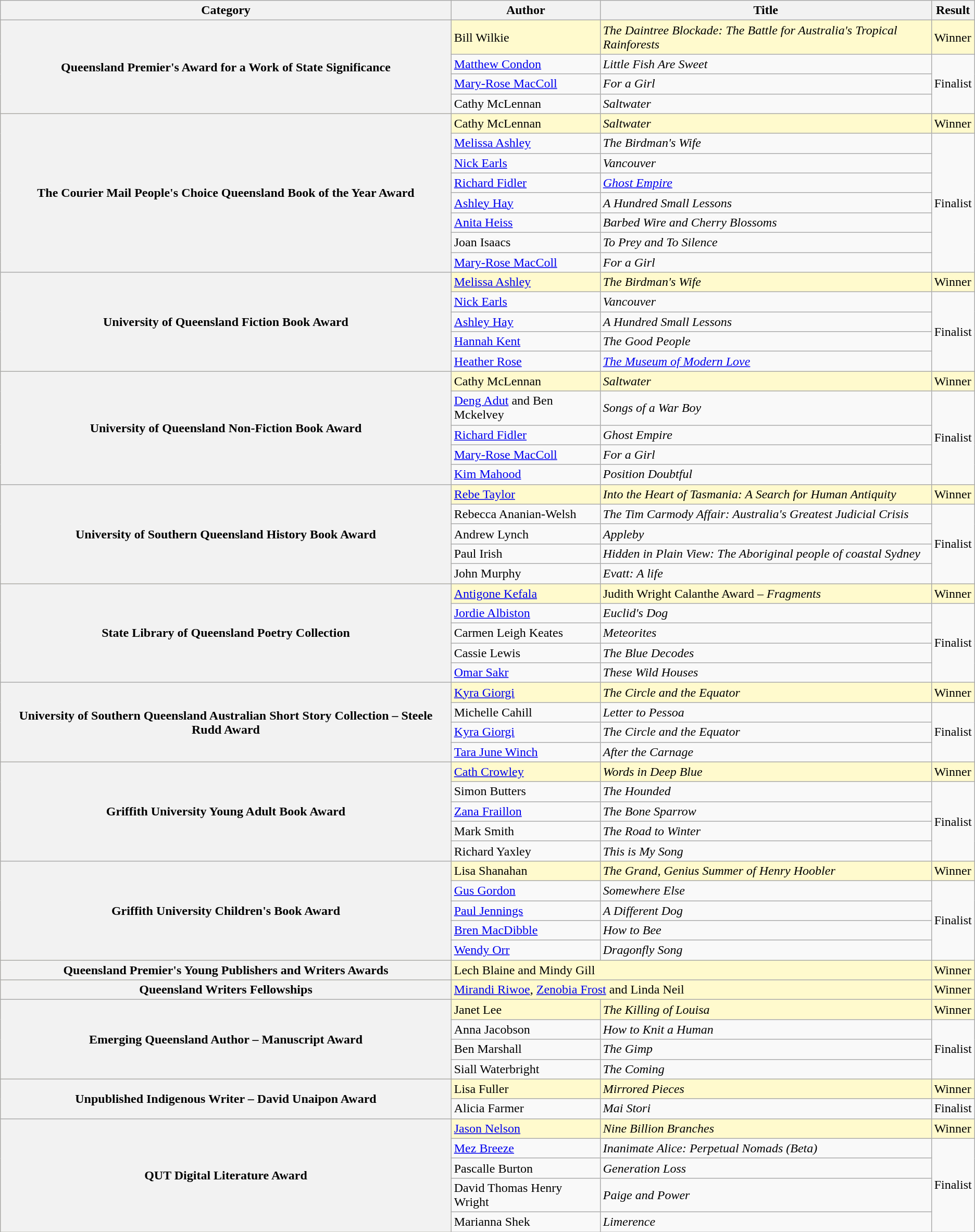<table class="wikitable sortable">
<tr>
<th>Category</th>
<th>Author</th>
<th>Title</th>
<th>Result</th>
</tr>
<tr style="background:LemonChiffon; color:black">
<th rowspan="4">Queensland Premier's Award for a Work of State Significance</th>
<td>Bill Wilkie</td>
<td><em>The Daintree Blockade: The Battle for Australia's Tropical Rainforests</em></td>
<td>Winner</td>
</tr>
<tr>
<td><a href='#'>Matthew Condon</a></td>
<td><em>Little Fish Are Sweet</em></td>
<td rowspan="3">Finalist</td>
</tr>
<tr>
<td><a href='#'>Mary-Rose MacColl</a></td>
<td><em>For a Girl</em></td>
</tr>
<tr>
<td>Cathy McLennan</td>
<td><em>Saltwater</em></td>
</tr>
<tr style="background:LemonChiffon; color:black">
<th rowspan="8">The Courier Mail People's Choice Queensland Book of the Year Award</th>
<td>Cathy McLennan</td>
<td><em>Saltwater</em></td>
<td>Winner</td>
</tr>
<tr>
<td><a href='#'>Melissa Ashley</a></td>
<td><em>The Birdman's Wife</em></td>
<td rowspan="7">Finalist</td>
</tr>
<tr>
<td><a href='#'>Nick Earls</a></td>
<td><em>Vancouver</em></td>
</tr>
<tr>
<td><a href='#'>Richard Fidler</a></td>
<td><em><a href='#'>Ghost Empire</a></em></td>
</tr>
<tr>
<td><a href='#'>Ashley Hay</a></td>
<td><em>A Hundred Small Lessons</em></td>
</tr>
<tr>
<td><a href='#'>Anita Heiss</a></td>
<td><em>Barbed Wire and Cherry Blossoms</em></td>
</tr>
<tr>
<td>Joan Isaacs</td>
<td><em>To Prey and To Silence</em></td>
</tr>
<tr>
<td><a href='#'>Mary-Rose MacColl</a></td>
<td><em>For a Girl</em></td>
</tr>
<tr style="background:LemonChiffon; color:black">
<th rowspan="5">University of Queensland Fiction Book Award</th>
<td><a href='#'>Melissa Ashley</a></td>
<td><em>The Birdman's Wife</em></td>
<td>Winner</td>
</tr>
<tr>
<td><a href='#'>Nick Earls</a></td>
<td><em>Vancouver</em></td>
<td rowspan="4">Finalist</td>
</tr>
<tr>
<td><a href='#'>Ashley Hay</a></td>
<td><em>A Hundred Small Lessons</em></td>
</tr>
<tr>
<td><a href='#'>Hannah Kent</a></td>
<td><em>The Good People</em></td>
</tr>
<tr>
<td><a href='#'>Heather Rose</a></td>
<td><em><a href='#'>The Museum of Modern Love</a></em></td>
</tr>
<tr style="background:LemonChiffon; color:black">
<th rowspan="5">University of Queensland Non-Fiction Book Award</th>
<td>Cathy McLennan</td>
<td><em>Saltwater</em></td>
<td>Winner</td>
</tr>
<tr>
<td><a href='#'>Deng Adut</a> and Ben Mckelvey</td>
<td><em>Songs of a War Boy</em></td>
<td rowspan="4">Finalist</td>
</tr>
<tr>
<td><a href='#'>Richard Fidler</a></td>
<td><em>Ghost Empire</em></td>
</tr>
<tr>
<td><a href='#'>Mary-Rose MacColl</a></td>
<td><em>For a Girl</em></td>
</tr>
<tr>
<td><a href='#'>Kim Mahood</a></td>
<td><em>Position Doubtful</em></td>
</tr>
<tr style="background:LemonChiffon; color:black">
<th rowspan="5">University of Southern Queensland History Book Award</th>
<td><a href='#'>Rebe Taylor</a></td>
<td><em>Into the Heart of Tasmania: A Search for Human Antiquity</em></td>
<td>Winner</td>
</tr>
<tr>
<td>Rebecca Ananian-Welsh</td>
<td><em>The Tim Carmody Affair: Australia's Greatest Judicial Crisis</em></td>
<td rowspan="4">Finalist</td>
</tr>
<tr>
<td>Andrew Lynch</td>
<td><em>Appleby</em></td>
</tr>
<tr>
<td>Paul Irish</td>
<td><em>Hidden in Plain View: The Aboriginal people of coastal Sydney</em></td>
</tr>
<tr>
<td>John Murphy</td>
<td><em>Evatt: A life</em></td>
</tr>
<tr style="background:LemonChiffon; color:black">
<th rowspan="5">State Library of Queensland Poetry Collection</th>
<td><a href='#'>Antigone Kefala</a></td>
<td>Judith Wright Calanthe Award – <em>Fragments</em></td>
<td>Winner</td>
</tr>
<tr>
<td><a href='#'>Jordie Albiston</a></td>
<td><em>Euclid's Dog</em></td>
<td rowspan="4">Finalist</td>
</tr>
<tr>
<td>Carmen Leigh Keates</td>
<td><em>Meteorites</em></td>
</tr>
<tr>
<td>Cassie Lewis</td>
<td><em>The Blue Decodes</em></td>
</tr>
<tr>
<td><a href='#'>Omar Sakr</a></td>
<td><em>These Wild Houses</em></td>
</tr>
<tr style="background:LemonChiffon; color:black">
<th rowspan="4">University of Southern Queensland Australian Short Story Collection – Steele Rudd Award</th>
<td><a href='#'>Kyra Giorgi</a></td>
<td><em>The Circle and the Equator</em></td>
<td>Winner</td>
</tr>
<tr>
<td>Michelle Cahill</td>
<td><em>Letter to Pessoa</em></td>
<td rowspan="3">Finalist</td>
</tr>
<tr>
<td><a href='#'>Kyra Giorgi</a></td>
<td><em>The Circle and the Equator</em></td>
</tr>
<tr>
<td><a href='#'>Tara June Winch</a></td>
<td><em>After the Carnage</em></td>
</tr>
<tr style="background:LemonChiffon; color:black">
<th rowspan="5">Griffith University Young Adult Book Award</th>
<td><a href='#'>Cath Crowley</a></td>
<td><em>Words in Deep Blue</em></td>
<td>Winner</td>
</tr>
<tr>
<td>Simon Butters</td>
<td><em>The Hounded</em></td>
<td rowspan="4">Finalist</td>
</tr>
<tr>
<td><a href='#'>Zana Fraillon</a></td>
<td><em>The Bone Sparrow</em></td>
</tr>
<tr>
<td>Mark Smith</td>
<td><em>The Road to Winter</em></td>
</tr>
<tr>
<td>Richard Yaxley</td>
<td><em>This is My Song</em></td>
</tr>
<tr style="background:LemonChiffon; color:black">
<th rowspan="5">Griffith University Children's Book Award</th>
<td>Lisa Shanahan</td>
<td><em>The Grand, Genius Summer of Henry Hoobler</em></td>
<td>Winner</td>
</tr>
<tr>
<td><a href='#'>Gus Gordon</a></td>
<td><em>Somewhere Else</em></td>
<td rowspan="4">Finalist</td>
</tr>
<tr>
<td><a href='#'>Paul Jennings</a></td>
<td><em>A Different Dog</em></td>
</tr>
<tr>
<td><a href='#'>Bren MacDibble</a></td>
<td><em>How to Bee</em></td>
</tr>
<tr>
<td><a href='#'>Wendy Orr</a></td>
<td><em>Dragonfly Song</em></td>
</tr>
<tr style="background:LemonChiffon; color:black">
<th>Queensland Premier's Young Publishers and Writers Awards</th>
<td colspan="2">Lech Blaine and Mindy Gill</td>
<td>Winner</td>
</tr>
<tr style="background:LemonChiffon; color:black">
<th>Queensland Writers Fellowships</th>
<td colspan="2"><a href='#'>Mirandi Riwoe</a>, <a href='#'>Zenobia Frost</a> and Linda Neil</td>
<td>Winner</td>
</tr>
<tr style="background:LemonChiffon; color:black">
<th rowspan="4">Emerging Queensland Author – Manuscript Award</th>
<td>Janet Lee</td>
<td><em>The Killing of Louisa</em></td>
<td>Winner</td>
</tr>
<tr>
<td>Anna Jacobson</td>
<td><em>How to Knit a Human</em></td>
<td rowspan="3">Finalist</td>
</tr>
<tr>
<td>Ben Marshall  </td>
<td><em>The Gimp</em></td>
</tr>
<tr>
<td>Siall Waterbright</td>
<td><em>The Coming</em></td>
</tr>
<tr style="background:LemonChiffon; color:black">
<th rowspan="2">Unpublished Indigenous Writer – David Unaipon Award</th>
<td>Lisa Fuller</td>
<td><em>Mirrored Pieces</em></td>
<td>Winner</td>
</tr>
<tr>
<td>Alicia Farmer</td>
<td><em>Mai Stori</em></td>
<td>Finalist</td>
</tr>
<tr style="background:LemonChiffon; color:black">
<th rowspan="5">QUT Digital Literature Award</th>
<td><a href='#'>Jason Nelson</a></td>
<td><em>Nine Billion Branches</em></td>
<td>Winner</td>
</tr>
<tr>
<td><a href='#'>Mez Breeze</a></td>
<td><em>Inanimate Alice: Perpetual Nomads (Beta)</em></td>
<td rowspan="4">Finalist</td>
</tr>
<tr>
<td>Pascalle Burton</td>
<td><em>Generation Loss</em></td>
</tr>
<tr>
<td>David Thomas Henry Wright</td>
<td><em>Paige and Power</em></td>
</tr>
<tr>
<td>Marianna Shek</td>
<td><em>Limerence</em></td>
</tr>
</table>
